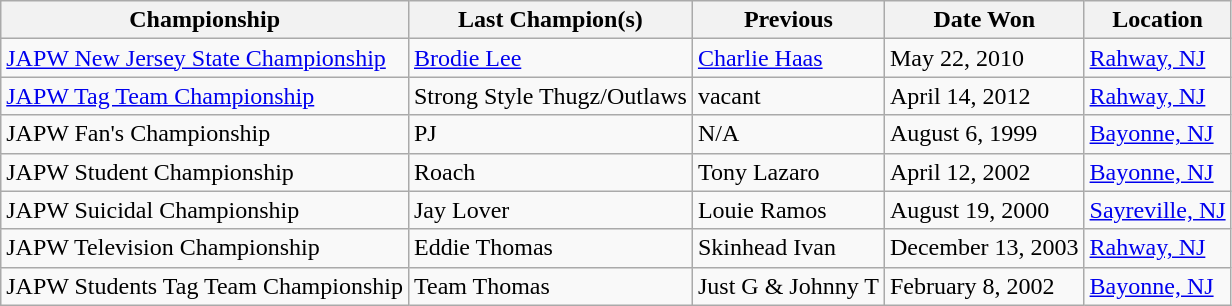<table class="wikitable">
<tr>
<th><strong>Championship</strong></th>
<th><strong>Last Champion(s)</strong></th>
<th><strong>Previous</strong></th>
<th><strong>Date Won</strong></th>
<th><strong>Location</strong></th>
</tr>
<tr>
<td><a href='#'>JAPW New Jersey State Championship</a></td>
<td><a href='#'>Brodie Lee</a></td>
<td><a href='#'>Charlie Haas</a></td>
<td>May 22, 2010</td>
<td><a href='#'>Rahway, NJ</a></td>
</tr>
<tr>
<td><a href='#'>JAPW Tag Team Championship</a></td>
<td>Strong Style Thugz/Outlaws<br></td>
<td>vacant</td>
<td>April 14, 2012</td>
<td><a href='#'>Rahway, NJ</a></td>
</tr>
<tr>
<td>JAPW Fan's Championship</td>
<td>PJ</td>
<td>N/A</td>
<td>August 6, 1999</td>
<td><a href='#'>Bayonne, NJ</a></td>
</tr>
<tr>
<td>JAPW Student Championship</td>
<td>Roach</td>
<td>Tony Lazaro</td>
<td>April 12, 2002</td>
<td><a href='#'>Bayonne, NJ</a></td>
</tr>
<tr>
<td>JAPW Suicidal Championship</td>
<td>Jay Lover</td>
<td>Louie Ramos</td>
<td>August 19, 2000</td>
<td><a href='#'>Sayreville, NJ</a></td>
</tr>
<tr>
<td>JAPW Television Championship</td>
<td>Eddie Thomas</td>
<td>Skinhead Ivan</td>
<td>December 13, 2003</td>
<td><a href='#'>Rahway, NJ</a></td>
</tr>
<tr>
<td>JAPW Students Tag Team Championship</td>
<td>Team Thomas<br></td>
<td>Just G & Johnny T</td>
<td>February 8, 2002</td>
<td><a href='#'>Bayonne, NJ</a></td>
</tr>
</table>
